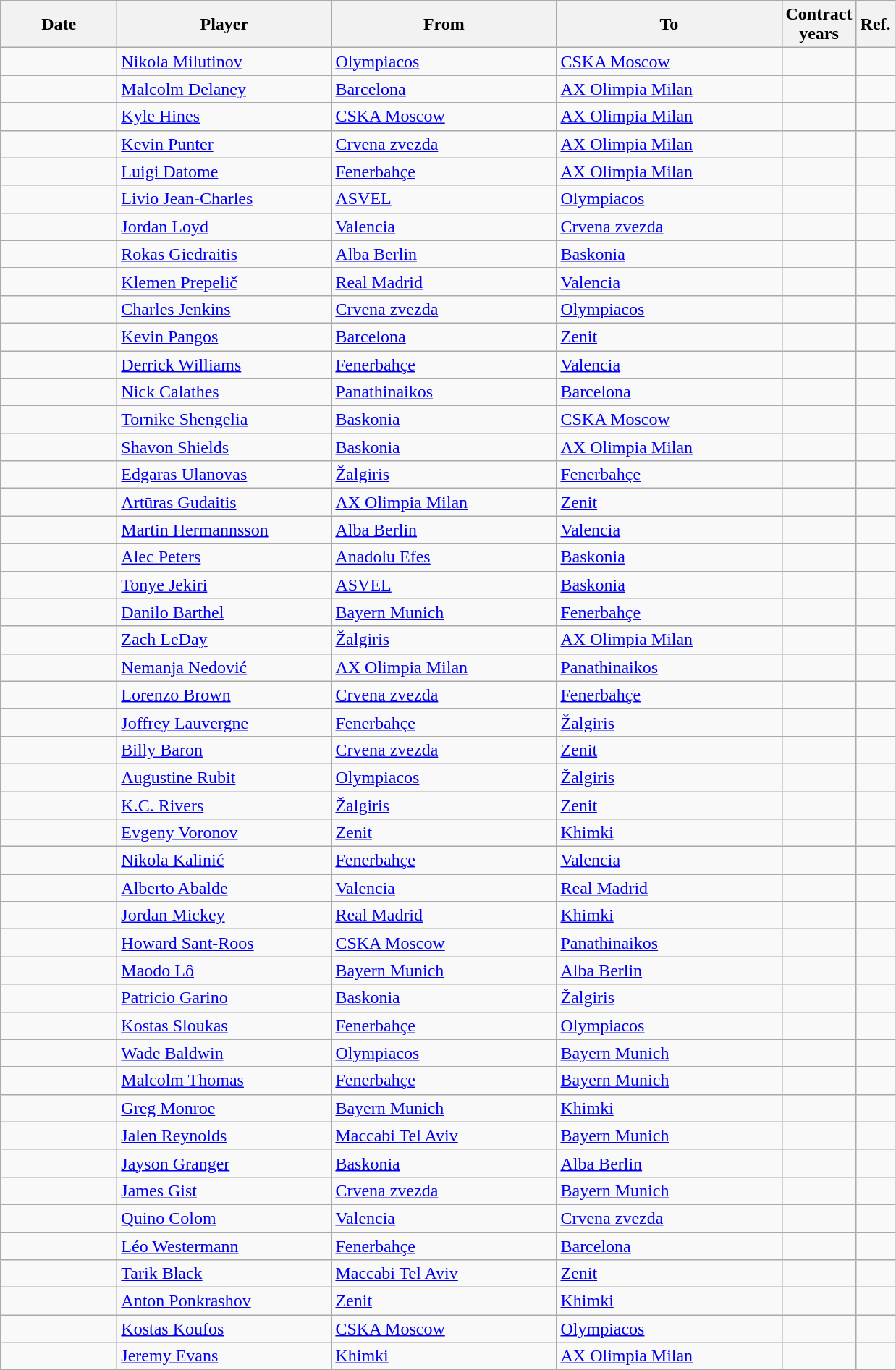<table class="wikitable sortable">
<tr>
<th width=100>Date</th>
<th width=190>Player</th>
<th style="width:200px;">From</th>
<th style="width:200px;">To</th>
<th>Contract<br>years</th>
<th>Ref.</th>
</tr>
<tr>
<td></td>
<td> <a href='#'>Nikola Milutinov</a></td>
<td> <a href='#'>Olympiacos</a></td>
<td> <a href='#'>CSKA Moscow</a></td>
<td></td>
<td></td>
</tr>
<tr>
<td></td>
<td> <a href='#'>Malcolm Delaney</a></td>
<td> <a href='#'>Barcelona</a></td>
<td> <a href='#'>AX Olimpia Milan</a></td>
<td></td>
<td></td>
</tr>
<tr>
<td></td>
<td> <a href='#'>Kyle Hines</a></td>
<td> <a href='#'>CSKA Moscow</a></td>
<td> <a href='#'>AX Olimpia Milan</a></td>
<td></td>
<td></td>
</tr>
<tr>
<td></td>
<td> <a href='#'>Kevin Punter</a></td>
<td> <a href='#'>Crvena zvezda</a></td>
<td> <a href='#'>AX Olimpia Milan</a></td>
<td></td>
<td></td>
</tr>
<tr>
<td></td>
<td> <a href='#'>Luigi Datome</a></td>
<td> <a href='#'>Fenerbahçe</a></td>
<td> <a href='#'>AX Olimpia Milan</a></td>
<td></td>
<td></td>
</tr>
<tr>
<td></td>
<td> <a href='#'>Livio Jean-Charles</a></td>
<td> <a href='#'>ASVEL</a></td>
<td> <a href='#'>Olympiacos</a></td>
<td></td>
<td></td>
</tr>
<tr>
<td></td>
<td> <a href='#'>Jordan Loyd</a></td>
<td> <a href='#'>Valencia</a></td>
<td> <a href='#'>Crvena zvezda</a></td>
<td></td>
<td></td>
</tr>
<tr>
<td></td>
<td> <a href='#'>Rokas Giedraitis</a></td>
<td> <a href='#'>Alba Berlin</a></td>
<td> <a href='#'>Baskonia</a></td>
<td></td>
<td></td>
</tr>
<tr>
<td></td>
<td> <a href='#'>Klemen Prepelič</a></td>
<td> <a href='#'>Real Madrid</a></td>
<td> <a href='#'>Valencia</a></td>
<td></td>
<td></td>
</tr>
<tr>
<td></td>
<td> <a href='#'>Charles Jenkins</a></td>
<td> <a href='#'>Crvena zvezda</a></td>
<td> <a href='#'>Olympiacos</a></td>
<td></td>
<td></td>
</tr>
<tr>
<td></td>
<td> <a href='#'>Kevin Pangos</a></td>
<td> <a href='#'>Barcelona</a></td>
<td> <a href='#'>Zenit</a></td>
<td></td>
<td></td>
</tr>
<tr>
<td></td>
<td> <a href='#'>Derrick Williams</a></td>
<td> <a href='#'>Fenerbahçe</a></td>
<td> <a href='#'>Valencia</a></td>
<td></td>
<td></td>
</tr>
<tr>
<td></td>
<td> <a href='#'>Nick Calathes</a></td>
<td> <a href='#'>Panathinaikos</a></td>
<td> <a href='#'>Barcelona</a></td>
<td></td>
<td></td>
</tr>
<tr>
<td></td>
<td> <a href='#'>Tornike Shengelia</a></td>
<td> <a href='#'>Baskonia</a></td>
<td> <a href='#'>CSKA Moscow</a></td>
<td></td>
<td></td>
</tr>
<tr>
<td></td>
<td> <a href='#'>Shavon Shields</a></td>
<td> <a href='#'>Baskonia</a></td>
<td> <a href='#'>AX Olimpia Milan</a></td>
<td></td>
<td></td>
</tr>
<tr>
<td></td>
<td> <a href='#'>Edgaras Ulanovas</a></td>
<td> <a href='#'>Žalgiris</a></td>
<td> <a href='#'>Fenerbahçe</a></td>
<td></td>
<td></td>
</tr>
<tr>
<td></td>
<td> <a href='#'>Artūras Gudaitis</a></td>
<td> <a href='#'>AX Olimpia Milan</a></td>
<td> <a href='#'>Zenit</a></td>
<td></td>
<td></td>
</tr>
<tr>
<td></td>
<td> <a href='#'>Martin Hermannsson</a></td>
<td> <a href='#'>Alba Berlin</a></td>
<td> <a href='#'>Valencia</a></td>
<td></td>
<td></td>
</tr>
<tr>
<td></td>
<td> <a href='#'>Alec Peters</a></td>
<td> <a href='#'>Anadolu Efes</a></td>
<td> <a href='#'>Baskonia</a></td>
<td></td>
<td></td>
</tr>
<tr>
<td></td>
<td> <a href='#'>Tonye Jekiri</a></td>
<td> <a href='#'>ASVEL</a></td>
<td> <a href='#'>Baskonia</a></td>
<td></td>
<td></td>
</tr>
<tr>
<td></td>
<td> <a href='#'>Danilo Barthel</a></td>
<td> <a href='#'>Bayern Munich</a></td>
<td> <a href='#'>Fenerbahçe</a></td>
<td></td>
<td></td>
</tr>
<tr>
<td></td>
<td> <a href='#'>Zach LeDay</a></td>
<td> <a href='#'>Žalgiris</a></td>
<td> <a href='#'>AX Olimpia Milan</a></td>
<td></td>
<td></td>
</tr>
<tr>
<td></td>
<td> <a href='#'>Nemanja Nedović</a></td>
<td> <a href='#'>AX Olimpia Milan</a></td>
<td> <a href='#'>Panathinaikos</a></td>
<td></td>
<td></td>
</tr>
<tr>
<td></td>
<td> <a href='#'>Lorenzo Brown</a></td>
<td> <a href='#'>Crvena zvezda</a></td>
<td> <a href='#'>Fenerbahçe</a></td>
<td></td>
<td></td>
</tr>
<tr>
<td></td>
<td> <a href='#'>Joffrey Lauvergne</a></td>
<td> <a href='#'>Fenerbahçe</a></td>
<td> <a href='#'>Žalgiris</a></td>
<td></td>
<td></td>
</tr>
<tr>
<td></td>
<td> <a href='#'>Billy Baron</a></td>
<td> <a href='#'>Crvena zvezda</a></td>
<td> <a href='#'>Zenit</a></td>
<td></td>
<td></td>
</tr>
<tr>
<td></td>
<td> <a href='#'>Augustine Rubit</a></td>
<td> <a href='#'>Olympiacos</a></td>
<td> <a href='#'>Žalgiris</a></td>
<td></td>
<td></td>
</tr>
<tr>
<td></td>
<td> <a href='#'>K.C. Rivers</a></td>
<td> <a href='#'>Žalgiris</a></td>
<td> <a href='#'>Zenit</a></td>
<td></td>
<td></td>
</tr>
<tr>
<td></td>
<td> <a href='#'>Evgeny Voronov</a></td>
<td> <a href='#'>Zenit</a></td>
<td> <a href='#'>Khimki</a></td>
<td></td>
<td></td>
</tr>
<tr>
<td></td>
<td> <a href='#'>Nikola Kalinić</a></td>
<td> <a href='#'>Fenerbahçe</a></td>
<td> <a href='#'>Valencia</a></td>
<td></td>
<td></td>
</tr>
<tr>
<td></td>
<td> <a href='#'>Alberto Abalde</a></td>
<td> <a href='#'>Valencia</a></td>
<td> <a href='#'>Real Madrid</a></td>
<td></td>
<td></td>
</tr>
<tr>
<td></td>
<td> <a href='#'>Jordan Mickey</a></td>
<td> <a href='#'>Real Madrid</a></td>
<td> <a href='#'>Khimki</a></td>
<td></td>
<td></td>
</tr>
<tr>
<td></td>
<td> <a href='#'>Howard Sant-Roos</a></td>
<td> <a href='#'>CSKA Moscow</a></td>
<td> <a href='#'>Panathinaikos</a></td>
<td></td>
<td></td>
</tr>
<tr>
<td></td>
<td> <a href='#'>Maodo Lô</a></td>
<td> <a href='#'>Bayern Munich</a></td>
<td> <a href='#'>Alba Berlin</a></td>
<td></td>
<td></td>
</tr>
<tr>
<td></td>
<td> <a href='#'>Patricio Garino</a></td>
<td> <a href='#'>Baskonia</a></td>
<td> <a href='#'>Žalgiris</a></td>
<td></td>
<td></td>
</tr>
<tr>
<td></td>
<td> <a href='#'>Kostas Sloukas</a></td>
<td> <a href='#'>Fenerbahçe</a></td>
<td> <a href='#'>Olympiacos</a></td>
<td></td>
<td></td>
</tr>
<tr>
<td></td>
<td> <a href='#'>Wade Baldwin</a></td>
<td> <a href='#'>Olympiacos</a></td>
<td> <a href='#'>Bayern Munich</a></td>
<td></td>
<td></td>
</tr>
<tr>
<td></td>
<td> <a href='#'>Malcolm Thomas</a></td>
<td> <a href='#'>Fenerbahçe</a></td>
<td> <a href='#'>Bayern Munich</a></td>
<td></td>
<td></td>
</tr>
<tr>
<td></td>
<td> <a href='#'>Greg Monroe</a></td>
<td> <a href='#'>Bayern Munich</a></td>
<td> <a href='#'>Khimki</a></td>
<td></td>
<td></td>
</tr>
<tr>
<td></td>
<td> <a href='#'>Jalen Reynolds</a></td>
<td> <a href='#'>Maccabi Tel Aviv</a></td>
<td> <a href='#'>Bayern Munich</a></td>
<td></td>
<td></td>
</tr>
<tr>
<td></td>
<td> <a href='#'>Jayson Granger</a></td>
<td> <a href='#'>Baskonia</a></td>
<td> <a href='#'>Alba Berlin</a></td>
<td></td>
<td></td>
</tr>
<tr>
<td></td>
<td> <a href='#'>James Gist</a></td>
<td> <a href='#'>Crvena zvezda</a></td>
<td> <a href='#'>Bayern Munich</a></td>
<td></td>
<td></td>
</tr>
<tr>
<td></td>
<td> <a href='#'>Quino Colom</a></td>
<td> <a href='#'>Valencia</a></td>
<td> <a href='#'>Crvena zvezda</a></td>
<td></td>
<td></td>
</tr>
<tr>
<td></td>
<td> <a href='#'>Léo Westermann</a></td>
<td> <a href='#'>Fenerbahçe</a></td>
<td> <a href='#'>Barcelona</a></td>
<td></td>
<td></td>
</tr>
<tr>
<td></td>
<td> <a href='#'>Tarik Black</a></td>
<td> <a href='#'>Maccabi Tel Aviv</a></td>
<td> <a href='#'>Zenit</a></td>
<td></td>
<td></td>
</tr>
<tr>
<td></td>
<td> <a href='#'>Anton Ponkrashov</a></td>
<td> <a href='#'>Zenit</a></td>
<td> <a href='#'>Khimki</a></td>
<td></td>
<td></td>
</tr>
<tr>
<td></td>
<td> <a href='#'>Kostas Koufos</a></td>
<td> <a href='#'>CSKA Moscow</a></td>
<td> <a href='#'>Olympiacos</a></td>
<td></td>
<td></td>
</tr>
<tr>
<td></td>
<td> <a href='#'>Jeremy Evans</a></td>
<td> <a href='#'>Khimki</a></td>
<td> <a href='#'>AX Olimpia Milan</a></td>
<td></td>
<td></td>
</tr>
<tr>
</tr>
</table>
